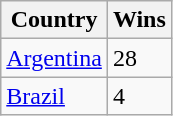<table class="wikitable">
<tr>
<th>Country</th>
<th>Wins</th>
</tr>
<tr>
<td> <a href='#'>Argentina</a></td>
<td>28</td>
</tr>
<tr>
<td> <a href='#'>Brazil</a></td>
<td>4</td>
</tr>
</table>
